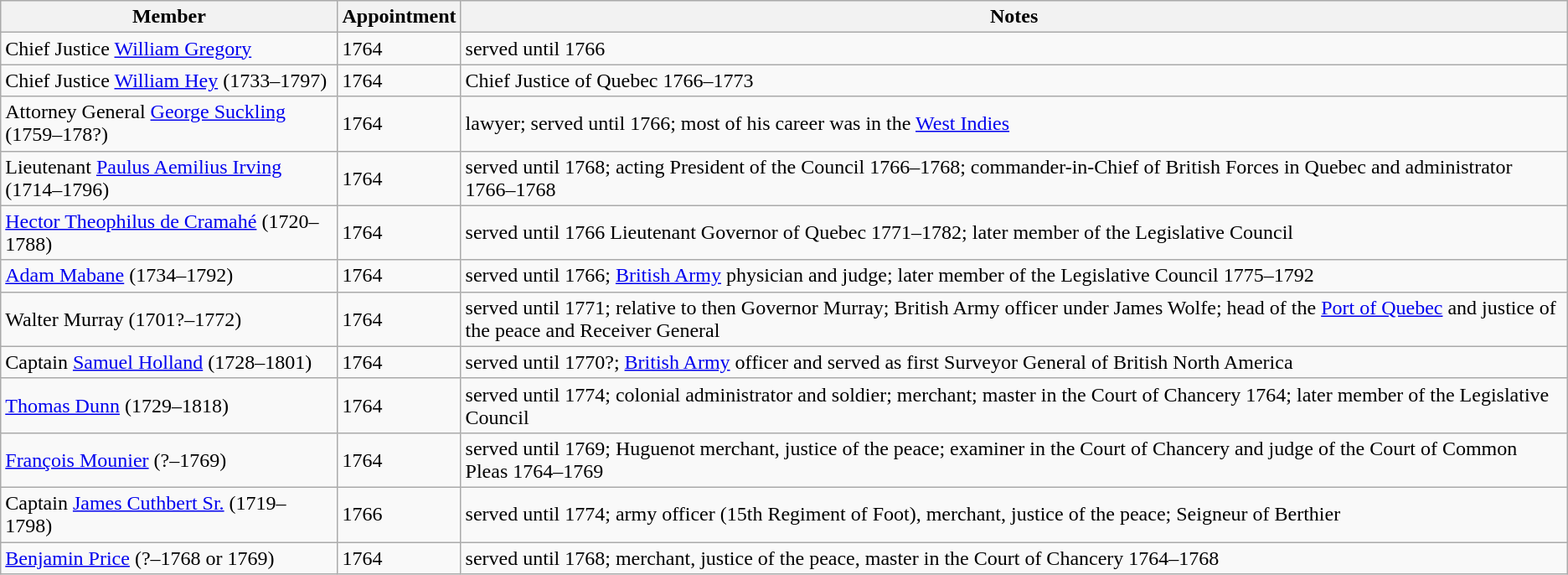<table class="wikitable">
<tr>
<th>Member</th>
<th>Appointment</th>
<th>Notes</th>
</tr>
<tr>
<td>Chief Justice <a href='#'>William Gregory</a></td>
<td>1764</td>
<td>served until 1766</td>
</tr>
<tr>
<td>Chief Justice <a href='#'>William Hey</a> (1733–1797)</td>
<td>1764</td>
<td>Chief Justice of Quebec 1766–1773</td>
</tr>
<tr>
<td>Attorney General <a href='#'>George Suckling</a> (1759–178?)</td>
<td>1764</td>
<td>lawyer; served until 1766; most of his career was in the <a href='#'>West Indies</a></td>
</tr>
<tr>
<td>Lieutenant <a href='#'>Paulus Aemilius Irving</a> (1714–1796)</td>
<td>1764</td>
<td>served until 1768; acting President of the Council 1766–1768; commander-in-Chief of British Forces in Quebec and administrator 1766–1768</td>
</tr>
<tr>
<td><a href='#'>Hector Theophilus de Cramahé</a> (1720–1788)</td>
<td>1764</td>
<td>served until 1766 Lieutenant Governor of Quebec 1771–1782; later member of the Legislative Council</td>
</tr>
<tr>
<td><a href='#'>Adam Mabane</a> (1734–1792)</td>
<td>1764</td>
<td>served until 1766; <a href='#'>British Army</a> physician and judge; later member of the Legislative Council 1775–1792</td>
</tr>
<tr>
<td>Walter Murray (1701?–1772)</td>
<td>1764</td>
<td>served until 1771; relative to then Governor Murray; British Army officer under James Wolfe; head of the <a href='#'>Port of Quebec</a> and justice of the peace and Receiver General</td>
</tr>
<tr>
<td>Captain <a href='#'>Samuel Holland</a> (1728–1801)</td>
<td>1764</td>
<td>served until 1770?; <a href='#'>British Army</a> officer and served as first Surveyor General of British North America</td>
</tr>
<tr>
<td><a href='#'>Thomas Dunn</a> (1729–1818)</td>
<td>1764</td>
<td>served until 1774; colonial administrator and soldier; merchant; master in the Court of Chancery 1764; later member of the Legislative Council</td>
</tr>
<tr>
<td><a href='#'>François Mounier</a> (?–1769)</td>
<td>1764</td>
<td>served until 1769; Huguenot merchant, justice of the peace; examiner in the Court of Chancery and judge of the Court of Common Pleas 1764–1769</td>
</tr>
<tr>
<td>Captain <a href='#'>James Cuthbert Sr.</a> (1719–1798)</td>
<td>1766</td>
<td>served until 1774; army officer (15th Regiment of Foot), merchant, justice of the peace; Seigneur of Berthier</td>
</tr>
<tr>
<td><a href='#'>Benjamin Price</a> (?–1768 or 1769)</td>
<td>1764</td>
<td>served until 1768; merchant, justice of the peace, master in the Court of Chancery 1764–1768</td>
</tr>
</table>
